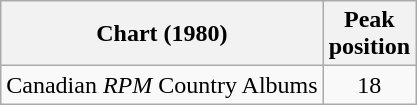<table class="wikitable">
<tr>
<th>Chart (1980)</th>
<th>Peak<br>position</th>
</tr>
<tr>
<td>Canadian <em>RPM</em> Country Albums</td>
<td align="center">18</td>
</tr>
</table>
